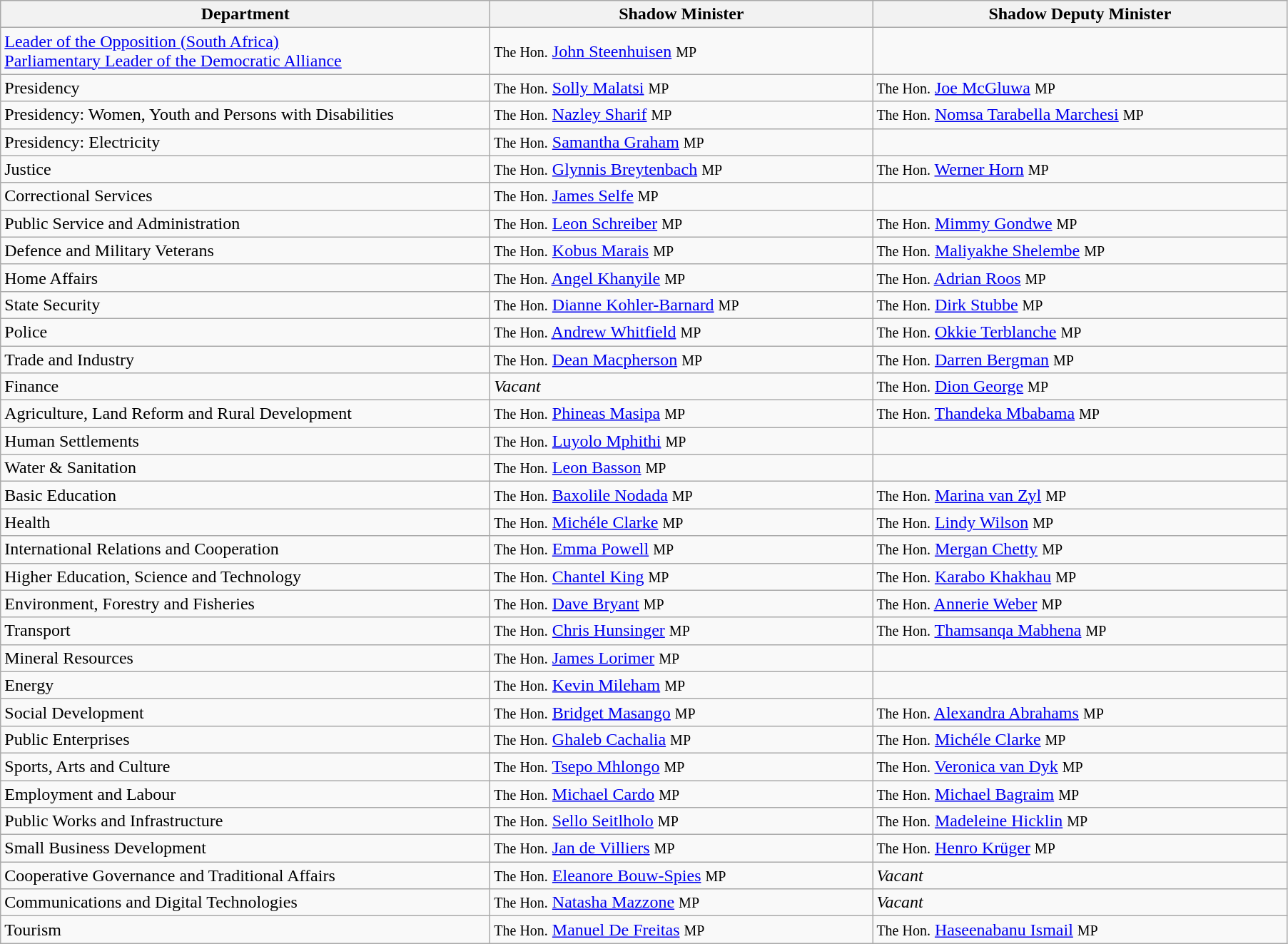<table class="wikitable">
<tr>
<th width=450>Department</th>
<th width=350>Shadow Minister</th>
<th width=380>Shadow Deputy Minister</th>
</tr>
<tr>
<td><a href='#'>Leader of the Opposition (South Africa)</a><br><a href='#'>Parliamentary Leader of the Democratic Alliance</a></td>
<td><small>The Hon.</small> <a href='#'>John Steenhuisen</a> <small>MP</small></td>
<td></td>
</tr>
<tr>
<td>Presidency</td>
<td><small>The Hon.</small> <a href='#'>Solly Malatsi</a> <small>MP</small></td>
<td><small>The Hon.</small> <a href='#'>Joe McGluwa</a> <small>MP</small></td>
</tr>
<tr>
<td>Presidency: Women, Youth and Persons with Disabilities</td>
<td><small>The Hon.</small> <a href='#'>Nazley Sharif</a> <small>MP</small></td>
<td><small>The Hon.</small> <a href='#'>Nomsa Tarabella Marchesi</a> <small>MP</small></td>
</tr>
<tr>
<td>Presidency: Electricity</td>
<td><small>The Hon.</small> <a href='#'>Samantha Graham</a> <small>MP</small></td>
<td></td>
</tr>
<tr>
<td>Justice</td>
<td><small>The Hon.</small> <a href='#'>Glynnis Breytenbach</a> <small>MP</small></td>
<td><small>The Hon.</small> <a href='#'>Werner Horn</a> <small>MP</small></td>
</tr>
<tr>
<td>Correctional Services</td>
<td><small>The Hon.</small> <a href='#'>James Selfe</a> <small>MP</small></td>
<td></td>
</tr>
<tr>
<td>Public Service and Administration</td>
<td><small>The Hon.</small> <a href='#'>Leon Schreiber</a> <small>MP</small></td>
<td><small>The Hon.</small> <a href='#'>Mimmy Gondwe</a> <small>MP</small></td>
</tr>
<tr>
<td>Defence and Military Veterans</td>
<td><small>The Hon.</small> <a href='#'>Kobus Marais</a> <small>MP</small></td>
<td><small>The Hon.</small> <a href='#'>Maliyakhe Shelembe</a> <small>MP</small></td>
</tr>
<tr>
<td>Home Affairs</td>
<td><small>The Hon.</small> <a href='#'>Angel Khanyile</a> <small>MP</small></td>
<td><small>The Hon.</small> <a href='#'>Adrian Roos</a> <small>MP</small></td>
</tr>
<tr>
<td>State Security</td>
<td><small>The Hon.</small> <a href='#'>Dianne Kohler-Barnard</a> <small>MP</small></td>
<td><small>The Hon.</small> <a href='#'>Dirk Stubbe</a> <small>MP</small></td>
</tr>
<tr>
<td>Police</td>
<td><small>The Hon.</small> <a href='#'>Andrew Whitfield</a> <small>MP</small></td>
<td><small>The Hon.</small> <a href='#'>Okkie Terblanche</a> <small>MP</small></td>
</tr>
<tr>
<td>Trade and Industry</td>
<td><small>The Hon.</small> <a href='#'>Dean Macpherson</a> <small>MP</small></td>
<td><small>The Hon.</small> <a href='#'>Darren Bergman</a> <small>MP</small></td>
</tr>
<tr>
<td>Finance</td>
<td><em>Vacant</em></td>
<td><small>The Hon.</small> <a href='#'>Dion George</a> <small>MP</small></td>
</tr>
<tr>
<td>Agriculture, Land Reform and Rural Development</td>
<td><small>The Hon.</small> <a href='#'>Phineas Masipa</a> <small>MP</small></td>
<td><small>The Hon.</small> <a href='#'>Thandeka Mbabama</a> <small>MP</small></td>
</tr>
<tr>
<td>Human Settlements</td>
<td><small>The Hon.</small> <a href='#'>Luyolo Mphithi</a> <small>MP</small></td>
<td></td>
</tr>
<tr>
<td>Water & Sanitation</td>
<td><small>The Hon.</small> <a href='#'>Leon Basson</a> <small>MP</small></td>
<td></td>
</tr>
<tr>
<td>Basic Education</td>
<td><small>The Hon.</small> <a href='#'>Baxolile Nodada</a> <small>MP</small></td>
<td><small>The Hon.</small> <a href='#'>Marina van Zyl</a> <small>MP</small></td>
</tr>
<tr>
<td>Health</td>
<td><small>The Hon.</small> <a href='#'>Michéle Clarke</a> <small>MP</small></td>
<td><small>The Hon.</small> <a href='#'>Lindy Wilson</a> <small>MP</small></td>
</tr>
<tr>
<td>International Relations and Cooperation</td>
<td><small>The Hon.</small> <a href='#'>Emma Powell</a> <small>MP</small></td>
<td><small>The Hon.</small> <a href='#'>Mergan Chetty</a> <small>MP</small></td>
</tr>
<tr>
<td>Higher Education, Science and Technology</td>
<td><small>The Hon.</small> <a href='#'>Chantel King</a> <small>MP</small></td>
<td><small>The Hon.</small> <a href='#'>Karabo Khakhau</a> <small>MP</small></td>
</tr>
<tr>
<td>Environment, Forestry and Fisheries</td>
<td><small>The Hon.</small> <a href='#'>Dave Bryant</a> <small>MP</small></td>
<td><small>The Hon.</small> <a href='#'>Annerie Weber</a> <small>MP</small></td>
</tr>
<tr>
<td>Transport</td>
<td><small>The Hon.</small> <a href='#'>Chris Hunsinger</a> <small>MP</small></td>
<td><small>The Hon.</small> <a href='#'>Thamsanqa Mabhena</a> <small>MP</small></td>
</tr>
<tr>
<td>Mineral Resources</td>
<td><small>The Hon.</small> <a href='#'>James Lorimer</a> <small>MP</small></td>
<td></td>
</tr>
<tr>
<td>Energy</td>
<td><small>The Hon.</small> <a href='#'>Kevin Mileham</a> <small>MP</small></td>
<td></td>
</tr>
<tr>
<td>Social Development</td>
<td><small>The Hon.</small> <a href='#'>Bridget Masango</a> <small>MP</small></td>
<td><small>The Hon.</small> <a href='#'>Alexandra Abrahams</a> <small>MP</small></td>
</tr>
<tr>
<td>Public Enterprises</td>
<td><small>The Hon.</small> <a href='#'>Ghaleb Cachalia</a> <small>MP</small></td>
<td><small>The Hon.</small> <a href='#'>Michéle Clarke</a> <small>MP</small></td>
</tr>
<tr>
<td>Sports, Arts and Culture</td>
<td><small>The Hon.</small> <a href='#'>Tsepo Mhlongo</a> <small>MP</small></td>
<td><small>The Hon.</small> <a href='#'>Veronica van Dyk</a> <small>MP</small></td>
</tr>
<tr>
<td>Employment and Labour</td>
<td><small>The Hon.</small> <a href='#'>Michael Cardo</a> <small>MP</small></td>
<td><small>The Hon.</small> <a href='#'>Michael Bagraim</a> <small>MP</small></td>
</tr>
<tr>
<td>Public Works and Infrastructure</td>
<td><small>The Hon.</small> <a href='#'>Sello Seitlholo</a> <small>MP</small></td>
<td><small>The Hon.</small> <a href='#'>Madeleine Hicklin</a> <small>MP</small></td>
</tr>
<tr>
<td>Small Business Development</td>
<td><small>The Hon.</small> <a href='#'>Jan de Villiers</a> <small>MP</small></td>
<td><small>The Hon.</small> <a href='#'>Henro Krüger</a> <small>MP</small></td>
</tr>
<tr>
<td>Cooperative Governance and Traditional Affairs</td>
<td><small>The Hon.</small> <a href='#'>Eleanore Bouw-Spies</a>  <small>MP</small></td>
<td><em>Vacant</em></td>
</tr>
<tr>
<td>Communications and Digital Technologies</td>
<td><small>The Hon.</small> <a href='#'>Natasha Mazzone</a> <small>MP</small></td>
<td><em>Vacant</em></td>
</tr>
<tr>
<td>Tourism</td>
<td><small>The Hon.</small> <a href='#'>Manuel De Freitas</a> <small>MP</small></td>
<td><small>The Hon.</small> <a href='#'>Haseenabanu Ismail</a> <small>MP</small></td>
</tr>
</table>
